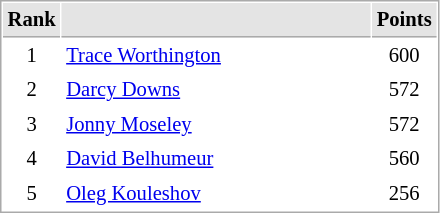<table cellspacing="1" cellpadding="3" style="border:1px solid #AAAAAA;font-size:86%">
<tr bgcolor="#E4E4E4">
<th style="border-bottom:1px solid #AAAAAA" width=10>Rank</th>
<th style="border-bottom:1px solid #AAAAAA" width=200></th>
<th style="border-bottom:1px solid #AAAAAA" width=20>Points</th>
</tr>
<tr>
<td align="center">1</td>
<td> <a href='#'>Trace Worthington</a></td>
<td align=center>600</td>
</tr>
<tr>
<td align="center">2</td>
<td> <a href='#'>Darcy Downs</a></td>
<td align=center>572</td>
</tr>
<tr>
<td align="center">3</td>
<td> <a href='#'>Jonny Moseley</a></td>
<td align=center>572</td>
</tr>
<tr>
<td align="center">4</td>
<td> <a href='#'>David Belhumeur</a></td>
<td align=center>560</td>
</tr>
<tr>
<td align="center">5</td>
<td> <a href='#'>Oleg Kouleshov</a></td>
<td align=center>256</td>
</tr>
</table>
